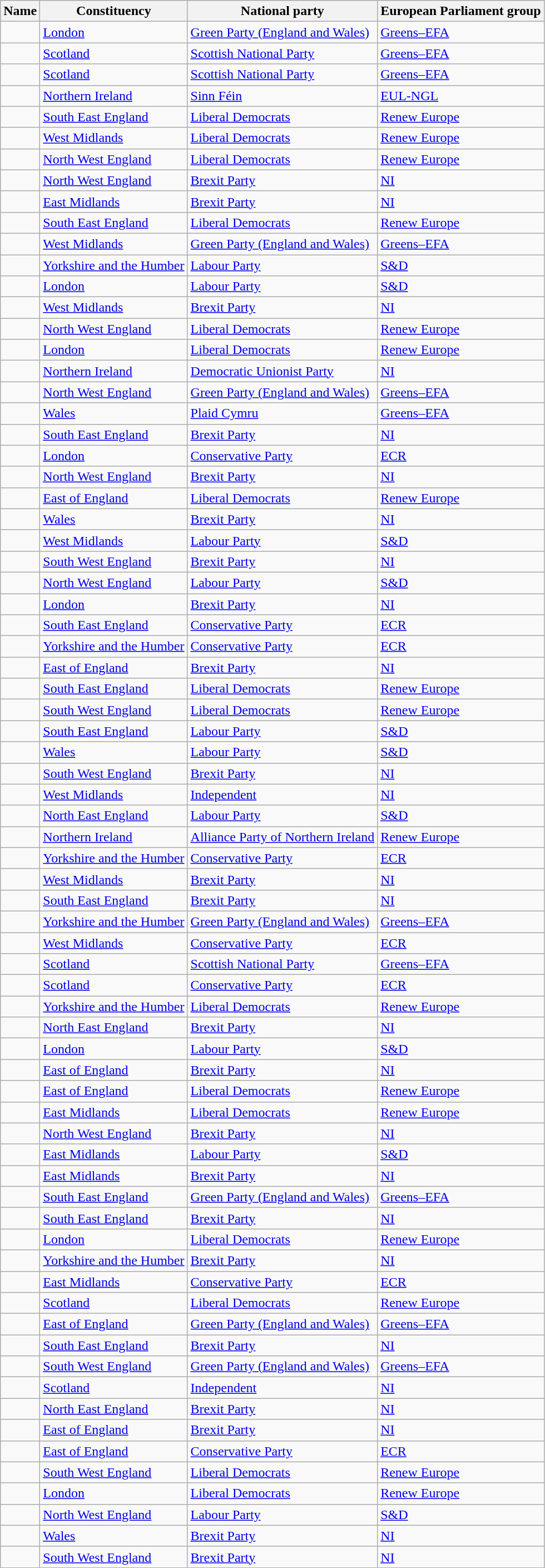<table class="wikitable sortable">
<tr>
<th>Name</th>
<th>Constituency</th>
<th>National party</th>
<th>European Parliament group</th>
</tr>
<tr>
<td></td>
<td><a href='#'>London</a></td>
<td> <a href='#'>Green Party (England and Wales)</a></td>
<td> <a href='#'>Greens–EFA</a></td>
</tr>
<tr>
<td></td>
<td><a href='#'>Scotland</a></td>
<td> <a href='#'>Scottish National Party</a></td>
<td> <a href='#'>Greens–EFA</a></td>
</tr>
<tr>
<td></td>
<td><a href='#'>Scotland</a></td>
<td> <a href='#'>Scottish National Party</a></td>
<td> <a href='#'>Greens–EFA</a></td>
</tr>
<tr>
<td></td>
<td><a href='#'>Northern Ireland</a></td>
<td> <a href='#'>Sinn Féin</a></td>
<td> <a href='#'>EUL-NGL</a></td>
</tr>
<tr>
<td></td>
<td><a href='#'>South East England</a></td>
<td> <a href='#'>Liberal Democrats</a></td>
<td> <a href='#'>Renew Europe</a></td>
</tr>
<tr>
<td></td>
<td><a href='#'>West Midlands</a></td>
<td> <a href='#'>Liberal Democrats</a></td>
<td> <a href='#'>Renew Europe</a></td>
</tr>
<tr>
<td></td>
<td><a href='#'>North West England</a></td>
<td> <a href='#'>Liberal Democrats</a></td>
<td> <a href='#'>Renew Europe</a></td>
</tr>
<tr>
<td></td>
<td><a href='#'>North West England</a></td>
<td> <a href='#'>Brexit Party</a></td>
<td> <a href='#'>NI</a></td>
</tr>
<tr>
<td></td>
<td><a href='#'>East Midlands</a></td>
<td> <a href='#'>Brexit Party</a></td>
<td> <a href='#'>NI</a></td>
</tr>
<tr>
<td></td>
<td><a href='#'>South East England</a></td>
<td> <a href='#'>Liberal Democrats</a></td>
<td> <a href='#'>Renew Europe</a></td>
</tr>
<tr>
<td></td>
<td><a href='#'>West Midlands</a></td>
<td> <a href='#'>Green Party (England and Wales)</a></td>
<td> <a href='#'>Greens–EFA</a></td>
</tr>
<tr>
<td></td>
<td><a href='#'>Yorkshire and the Humber</a></td>
<td> <a href='#'>Labour Party</a></td>
<td> <a href='#'>S&D</a></td>
</tr>
<tr>
<td></td>
<td><a href='#'>London</a></td>
<td> <a href='#'>Labour Party</a></td>
<td> <a href='#'>S&D</a></td>
</tr>
<tr>
<td></td>
<td><a href='#'>West Midlands</a></td>
<td> <a href='#'>Brexit Party</a></td>
<td> <a href='#'>NI</a></td>
</tr>
<tr>
<td></td>
<td><a href='#'>North West England</a></td>
<td> <a href='#'>Liberal Democrats</a></td>
<td> <a href='#'>Renew Europe</a></td>
</tr>
<tr>
<td></td>
<td><a href='#'>London</a></td>
<td> <a href='#'>Liberal Democrats</a></td>
<td> <a href='#'>Renew Europe</a></td>
</tr>
<tr>
<td></td>
<td><a href='#'>Northern Ireland</a></td>
<td> <a href='#'>Democratic Unionist Party</a></td>
<td> <a href='#'>NI</a></td>
</tr>
<tr>
<td></td>
<td><a href='#'>North West England</a></td>
<td> <a href='#'>Green Party (England and Wales)</a></td>
<td> <a href='#'>Greens–EFA</a></td>
</tr>
<tr>
<td></td>
<td><a href='#'>Wales</a></td>
<td> <a href='#'>Plaid Cymru</a></td>
<td> <a href='#'>Greens–EFA</a></td>
</tr>
<tr>
<td></td>
<td><a href='#'>South East England</a></td>
<td> <a href='#'>Brexit Party</a></td>
<td> <a href='#'>NI</a></td>
</tr>
<tr>
<td></td>
<td><a href='#'>London</a></td>
<td> <a href='#'>Conservative Party</a></td>
<td> <a href='#'>ECR</a></td>
</tr>
<tr>
<td></td>
<td><a href='#'>North West England</a></td>
<td> <a href='#'>Brexit Party</a></td>
<td> <a href='#'>NI</a></td>
</tr>
<tr>
<td></td>
<td><a href='#'>East of England</a></td>
<td> <a href='#'>Liberal Democrats</a></td>
<td> <a href='#'>Renew Europe</a></td>
</tr>
<tr>
<td></td>
<td><a href='#'>Wales</a></td>
<td> <a href='#'>Brexit Party</a></td>
<td> <a href='#'>NI</a></td>
</tr>
<tr>
<td></td>
<td><a href='#'>West Midlands</a></td>
<td> <a href='#'>Labour Party</a></td>
<td> <a href='#'>S&D</a></td>
</tr>
<tr>
<td></td>
<td><a href='#'>South West England</a></td>
<td> <a href='#'>Brexit Party</a></td>
<td> <a href='#'>NI</a></td>
</tr>
<tr>
<td></td>
<td><a href='#'>North West England</a></td>
<td> <a href='#'>Labour Party</a></td>
<td> <a href='#'>S&D</a></td>
</tr>
<tr>
<td></td>
<td><a href='#'>London</a></td>
<td> <a href='#'>Brexit Party</a></td>
<td> <a href='#'>NI</a></td>
</tr>
<tr>
<td></td>
<td><a href='#'>South East England</a></td>
<td> <a href='#'>Conservative Party</a></td>
<td> <a href='#'>ECR</a></td>
</tr>
<tr>
<td></td>
<td><a href='#'>Yorkshire and the Humber</a></td>
<td> <a href='#'>Conservative Party</a></td>
<td> <a href='#'>ECR</a></td>
</tr>
<tr>
<td></td>
<td><a href='#'>East of England</a></td>
<td> <a href='#'>Brexit Party</a></td>
<td> <a href='#'>NI</a></td>
</tr>
<tr>
<td></td>
<td><a href='#'>South East England</a></td>
<td> <a href='#'>Liberal Democrats</a></td>
<td> <a href='#'>Renew Europe</a></td>
</tr>
<tr>
<td></td>
<td><a href='#'>South West England</a></td>
<td> <a href='#'>Liberal Democrats</a></td>
<td> <a href='#'>Renew Europe</a></td>
</tr>
<tr>
<td></td>
<td><a href='#'>South East England</a></td>
<td> <a href='#'>Labour Party</a></td>
<td> <a href='#'>S&D</a></td>
</tr>
<tr>
<td></td>
<td><a href='#'>Wales</a></td>
<td> <a href='#'>Labour Party</a></td>
<td> <a href='#'>S&D</a></td>
</tr>
<tr>
<td></td>
<td><a href='#'>South West England</a></td>
<td> <a href='#'>Brexit Party</a></td>
<td> <a href='#'>NI</a></td>
</tr>
<tr>
<td></td>
<td><a href='#'>West Midlands</a></td>
<td> <a href='#'>Independent</a></td>
<td> <a href='#'>NI</a></td>
</tr>
<tr>
<td></td>
<td><a href='#'>North East England</a></td>
<td> <a href='#'>Labour Party</a></td>
<td> <a href='#'>S&D</a></td>
</tr>
<tr>
<td></td>
<td><a href='#'>Northern Ireland</a></td>
<td> <a href='#'>Alliance Party of Northern Ireland</a></td>
<td> <a href='#'>Renew Europe</a></td>
</tr>
<tr>
<td></td>
<td><a href='#'>Yorkshire and the Humber</a></td>
<td> <a href='#'>Conservative Party</a></td>
<td> <a href='#'>ECR</a></td>
</tr>
<tr>
<td></td>
<td><a href='#'>West Midlands</a></td>
<td> <a href='#'>Brexit Party</a></td>
<td> <a href='#'>NI</a></td>
</tr>
<tr>
<td></td>
<td><a href='#'>South East England</a></td>
<td> <a href='#'>Brexit Party</a></td>
<td> <a href='#'>NI</a></td>
</tr>
<tr>
<td></td>
<td><a href='#'>Yorkshire and the Humber</a></td>
<td> <a href='#'>Green Party (England and Wales)</a></td>
<td> <a href='#'>Greens–EFA</a></td>
</tr>
<tr>
<td></td>
<td><a href='#'>West Midlands</a></td>
<td> <a href='#'>Conservative Party</a></td>
<td> <a href='#'>ECR</a></td>
</tr>
<tr>
<td></td>
<td><a href='#'>Scotland</a></td>
<td> <a href='#'>Scottish National Party</a></td>
<td> <a href='#'>Greens–EFA</a></td>
</tr>
<tr>
<td></td>
<td><a href='#'>Scotland</a></td>
<td> <a href='#'>Conservative Party</a></td>
<td> <a href='#'>ECR</a></td>
</tr>
<tr>
<td></td>
<td><a href='#'>Yorkshire and the Humber</a></td>
<td> <a href='#'>Liberal Democrats</a></td>
<td> <a href='#'>Renew Europe</a></td>
</tr>
<tr>
<td></td>
<td><a href='#'>North East England</a></td>
<td> <a href='#'>Brexit Party</a></td>
<td> <a href='#'>NI</a></td>
</tr>
<tr>
<td></td>
<td><a href='#'>London</a></td>
<td> <a href='#'>Labour Party</a></td>
<td> <a href='#'>S&D</a></td>
</tr>
<tr>
<td></td>
<td><a href='#'>East of England</a></td>
<td> <a href='#'>Brexit Party</a></td>
<td> <a href='#'>NI</a></td>
</tr>
<tr>
<td></td>
<td><a href='#'>East of England</a></td>
<td> <a href='#'>Liberal Democrats</a></td>
<td> <a href='#'>Renew Europe</a></td>
</tr>
<tr>
<td></td>
<td><a href='#'>East Midlands</a></td>
<td> <a href='#'>Liberal Democrats</a></td>
<td> <a href='#'>Renew Europe</a></td>
</tr>
<tr>
<td></td>
<td><a href='#'>North West England</a></td>
<td> <a href='#'>Brexit Party</a></td>
<td> <a href='#'>NI</a></td>
</tr>
<tr>
<td></td>
<td><a href='#'>East Midlands</a></td>
<td> <a href='#'>Labour Party</a></td>
<td> <a href='#'>S&D</a></td>
</tr>
<tr>
<td></td>
<td><a href='#'>East Midlands</a></td>
<td> <a href='#'>Brexit Party</a></td>
<td> <a href='#'>NI</a></td>
</tr>
<tr>
<td></td>
<td><a href='#'>South East England</a></td>
<td> <a href='#'>Green Party (England and Wales)</a></td>
<td> <a href='#'>Greens–EFA</a></td>
</tr>
<tr>
<td></td>
<td><a href='#'>South East England</a></td>
<td> <a href='#'>Brexit Party</a></td>
<td> <a href='#'>NI</a></td>
</tr>
<tr>
<td></td>
<td><a href='#'>London</a></td>
<td> <a href='#'>Liberal Democrats</a></td>
<td> <a href='#'>Renew Europe</a></td>
</tr>
<tr>
<td></td>
<td><a href='#'>Yorkshire and the Humber</a></td>
<td> <a href='#'>Brexit Party</a></td>
<td> <a href='#'>NI</a></td>
</tr>
<tr>
<td></td>
<td><a href='#'>East Midlands</a></td>
<td> <a href='#'>Conservative Party</a></td>
<td> <a href='#'>ECR</a></td>
</tr>
<tr>
<td></td>
<td><a href='#'>Scotland</a></td>
<td> <a href='#'>Liberal Democrats</a></td>
<td> <a href='#'>Renew Europe</a></td>
</tr>
<tr>
<td></td>
<td><a href='#'>East of England</a></td>
<td> <a href='#'>Green Party (England and Wales)</a></td>
<td> <a href='#'>Greens–EFA</a></td>
</tr>
<tr>
<td></td>
<td><a href='#'>South East England</a></td>
<td> <a href='#'>Brexit Party</a></td>
<td> <a href='#'>NI</a></td>
</tr>
<tr>
<td></td>
<td><a href='#'>South West England</a></td>
<td> <a href='#'>Green Party (England and Wales)</a></td>
<td> <a href='#'>Greens–EFA</a></td>
</tr>
<tr>
<td></td>
<td><a href='#'>Scotland</a></td>
<td> <a href='#'>Independent</a></td>
<td> <a href='#'>NI</a></td>
</tr>
<tr>
<td></td>
<td><a href='#'>North East England</a></td>
<td> <a href='#'>Brexit Party</a></td>
<td> <a href='#'>NI</a></td>
</tr>
<tr>
<td></td>
<td><a href='#'>East of England</a></td>
<td> <a href='#'>Brexit Party</a></td>
<td> <a href='#'>NI</a></td>
</tr>
<tr>
<td></td>
<td><a href='#'>East of England</a></td>
<td> <a href='#'>Conservative Party</a></td>
<td> <a href='#'>ECR</a></td>
</tr>
<tr>
<td></td>
<td><a href='#'>South West England</a></td>
<td> <a href='#'>Liberal Democrats</a></td>
<td> <a href='#'>Renew Europe</a></td>
</tr>
<tr>
<td></td>
<td><a href='#'>London</a></td>
<td> <a href='#'>Liberal Democrats</a></td>
<td> <a href='#'>Renew Europe</a></td>
</tr>
<tr>
<td></td>
<td><a href='#'>North West England</a></td>
<td> <a href='#'>Labour Party</a></td>
<td> <a href='#'>S&D</a></td>
</tr>
<tr>
<td></td>
<td><a href='#'>Wales</a></td>
<td> <a href='#'>Brexit Party</a></td>
<td> <a href='#'>NI</a></td>
</tr>
<tr>
<td></td>
<td><a href='#'>South West England</a></td>
<td> <a href='#'>Brexit Party</a></td>
<td> <a href='#'>NI</a></td>
</tr>
</table>
